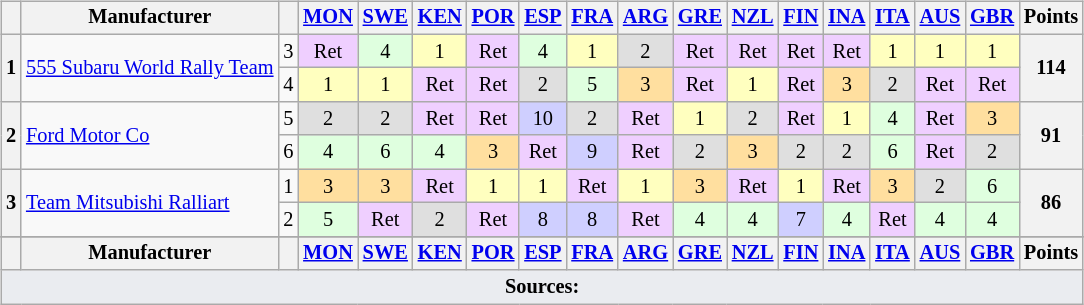<table>
<tr>
<td><br><table class="wikitable" style="font-size: 85%; text-align: center;">
<tr valign="top">
<th valign="middle"></th>
<th valign="middle">Manufacturer</th>
<th valign="middle"></th>
<th><a href='#'>MON</a><br></th>
<th><a href='#'>SWE</a><br></th>
<th><a href='#'>KEN</a><br></th>
<th><a href='#'>POR</a><br></th>
<th><a href='#'>ESP</a><br></th>
<th><a href='#'>FRA</a><br></th>
<th><a href='#'>ARG</a><br></th>
<th><a href='#'>GRE</a><br></th>
<th><a href='#'>NZL</a><br></th>
<th><a href='#'>FIN</a><br></th>
<th><a href='#'>INA</a><br></th>
<th><a href='#'>ITA</a><br></th>
<th><a href='#'>AUS</a><br></th>
<th><a href='#'>GBR</a><br></th>
<th valign="middle">Points</th>
</tr>
<tr>
<th rowspan="2">1</th>
<td align="left" rowspan="2"> <a href='#'>555 Subaru World Rally Team</a></td>
<td>3</td>
<td style="background:#efcfff;">Ret</td>
<td style="background:#dfffdf;">4</td>
<td style="background:#ffffbf;">1</td>
<td style="background:#efcfff;">Ret</td>
<td style="background:#dfffdf;">4</td>
<td style="background:#ffffbf;">1</td>
<td style="background:#dfdfdf;">2</td>
<td style="background:#efcfff;">Ret</td>
<td style="background:#efcfff;">Ret</td>
<td style="background:#efcfff;">Ret</td>
<td style="background:#efcfff;">Ret</td>
<td style="background:#ffffbf;">1</td>
<td style="background:#ffffbf;">1</td>
<td style="background:#ffffbf;">1</td>
<th align="right" rowspan="2">114</th>
</tr>
<tr>
<td>4</td>
<td style="background:#ffffbf;">1</td>
<td style="background:#ffffbf;">1</td>
<td style="background:#efcfff;">Ret</td>
<td style="background:#efcfff;">Ret</td>
<td style="background:#dfdfdf;">2</td>
<td style="background:#dfffdf;">5</td>
<td style="background:#ffdf9f;">3</td>
<td style="background:#efcfff;">Ret</td>
<td style="background:#ffffbf;">1</td>
<td style="background:#efcfff;">Ret</td>
<td style="background:#ffdf9f;">3</td>
<td style="background:#dfdfdf;">2</td>
<td style="background:#efcfff;">Ret</td>
<td style="background:#efcfff;">Ret</td>
</tr>
<tr>
<th rowspan="2">2</th>
<td align="left" rowspan="2"> <a href='#'>Ford Motor Co</a></td>
<td>5</td>
<td style="background:#dfdfdf;">2</td>
<td style="background:#dfdfdf;">2</td>
<td style="background:#efcfff;">Ret</td>
<td style="background:#efcfff;">Ret</td>
<td style="background:#cfcfff;">10</td>
<td style="background:#dfdfdf;">2</td>
<td style="background:#efcfff;">Ret</td>
<td style="background:#ffffbf;">1</td>
<td style="background:#dfdfdf;">2</td>
<td style="background:#efcfff;">Ret</td>
<td style="background:#ffffbf;">1</td>
<td style="background:#dfffdf;">4</td>
<td style="background:#efcfff;">Ret</td>
<td style="background:#ffdf9f;">3</td>
<th align="right" rowspan="2">91</th>
</tr>
<tr>
<td>6</td>
<td style="background:#dfffdf;">4</td>
<td style="background:#dfffdf;">6</td>
<td style="background:#dfffdf;">4</td>
<td style="background:#ffdf9f;">3</td>
<td style="background:#efcfff;">Ret</td>
<td style="background:#cfcfff;">9</td>
<td style="background:#efcfff;">Ret</td>
<td style="background:#dfdfdf;">2</td>
<td style="background:#ffdf9f;">3</td>
<td style="background:#dfdfdf;">2</td>
<td style="background:#dfdfdf;">2</td>
<td style="background:#dfffdf;">6</td>
<td style="background:#efcfff;">Ret</td>
<td style="background:#dfdfdf;">2</td>
</tr>
<tr>
<th rowspan="2">3</th>
<td align="left" rowspan="2"> <a href='#'>Team Mitsubishi Ralliart</a></td>
<td>1</td>
<td style="background:#ffdf9f;">3</td>
<td style="background:#ffdf9f;">3</td>
<td style="background:#efcfff;">Ret</td>
<td style="background:#ffffbf;">1</td>
<td style="background:#ffffbf;">1</td>
<td style="background:#efcfff;">Ret</td>
<td style="background:#ffffbf;">1</td>
<td style="background:#ffdf9f;">3</td>
<td style="background:#efcfff;">Ret</td>
<td style="background:#ffffbf;">1</td>
<td style="background:#efcfff;">Ret</td>
<td style="background:#ffdf9f;">3</td>
<td style="background:#dfdfdf;">2</td>
<td style="background:#dfffdf;">6</td>
<th align="right" rowspan="2">86</th>
</tr>
<tr>
<td>2</td>
<td style="background:#dfffdf;">5</td>
<td style="background:#efcfff;">Ret</td>
<td style="background:#dfdfdf;">2</td>
<td style="background:#efcfff;">Ret</td>
<td style="background:#cfcfff;">8</td>
<td style="background:#cfcfff;">8</td>
<td style="background:#efcfff;">Ret</td>
<td style="background:#dfffdf;">4</td>
<td style="background:#dfffdf;">4</td>
<td style="background:#cfcfff;">7</td>
<td style="background:#dfffdf;">4</td>
<td style="background:#efcfff;">Ret</td>
<td style="background:#dfffdf;">4</td>
<td style="background:#dfffdf;">4</td>
</tr>
<tr>
</tr>
<tr valign="top">
<th valign="middle"></th>
<th valign="middle">Manufacturer</th>
<th valign="middle"></th>
<th><a href='#'>MON</a><br></th>
<th><a href='#'>SWE</a><br></th>
<th><a href='#'>KEN</a><br></th>
<th><a href='#'>POR</a><br></th>
<th><a href='#'>ESP</a><br></th>
<th><a href='#'>FRA</a><br></th>
<th><a href='#'>ARG</a><br></th>
<th><a href='#'>GRE</a><br></th>
<th><a href='#'>NZL</a><br></th>
<th><a href='#'>FIN</a><br></th>
<th><a href='#'>INA</a><br></th>
<th><a href='#'>ITA</a><br></th>
<th><a href='#'>AUS</a><br></th>
<th><a href='#'>GBR</a><br></th>
<th valign="middle">Points</th>
</tr>
<tr>
<td colspan="18" style="background-color:#EAECF0;text-align:center"><strong>Sources:</strong></td>
</tr>
</table>
</td>
<td valign="top"><br></td>
</tr>
</table>
